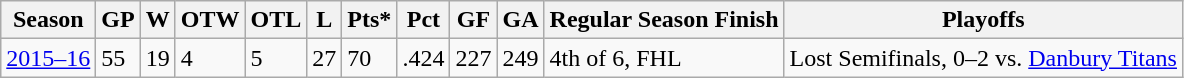<table class="wikitable">
<tr>
<th>Season</th>
<th>GP</th>
<th>W</th>
<th>OTW</th>
<th>OTL</th>
<th>L</th>
<th>Pts*</th>
<th>Pct</th>
<th>GF</th>
<th>GA</th>
<th>Regular Season Finish</th>
<th>Playoffs</th>
</tr>
<tr>
<td><a href='#'>2015–16</a></td>
<td>55</td>
<td>19</td>
<td>4</td>
<td>5</td>
<td>27</td>
<td>70</td>
<td>.424</td>
<td>227</td>
<td>249</td>
<td>4th of 6, FHL</td>
<td>Lost Semifinals, 0–2 vs. <a href='#'>Danbury Titans</a></td>
</tr>
</table>
